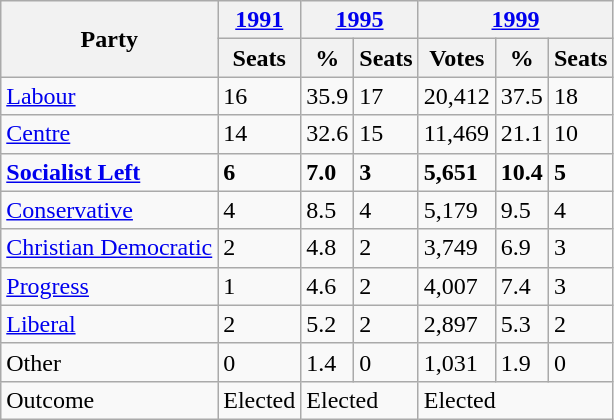<table class=wikitable>
<tr>
<th rowspan=2>Party</th>
<th colspan=1><a href='#'>1991</a></th>
<th colspan=2><a href='#'>1995</a></th>
<th colspan=3><a href='#'>1999</a></th>
</tr>
<tr>
<th>Seats</th>
<th>%</th>
<th>Seats</th>
<th>Votes</th>
<th>%</th>
<th>Seats</th>
</tr>
<tr>
<td><a href='#'>Labour</a></td>
<td>16</td>
<td>35.9</td>
<td>17</td>
<td>20,412</td>
<td>37.5</td>
<td>18</td>
</tr>
<tr>
<td><a href='#'>Centre</a></td>
<td>14</td>
<td>32.6</td>
<td>15</td>
<td>11,469</td>
<td>21.1</td>
<td>10</td>
</tr>
<tr>
<td><strong><a href='#'>Socialist Left</a></strong></td>
<td><strong>6</strong></td>
<td><strong>7.0</strong></td>
<td><strong>3</strong></td>
<td><strong>5,651</strong></td>
<td><strong>10.4</strong></td>
<td><strong>5</strong></td>
</tr>
<tr>
<td><a href='#'>Conservative</a></td>
<td>4</td>
<td>8.5</td>
<td>4</td>
<td>5,179</td>
<td>9.5</td>
<td>4</td>
</tr>
<tr>
<td><a href='#'>Christian Democratic</a></td>
<td>2</td>
<td>4.8</td>
<td>2</td>
<td>3,749</td>
<td>6.9</td>
<td>3</td>
</tr>
<tr>
<td><a href='#'>Progress</a></td>
<td>1</td>
<td>4.6</td>
<td>2</td>
<td>4,007</td>
<td>7.4</td>
<td>3</td>
</tr>
<tr>
<td><a href='#'>Liberal</a></td>
<td>2</td>
<td>5.2</td>
<td>2</td>
<td>2,897</td>
<td>5.3</td>
<td>2</td>
</tr>
<tr>
<td>Other</td>
<td>0</td>
<td>1.4</td>
<td>0</td>
<td>1,031</td>
<td>1.9</td>
<td>0</td>
</tr>
<tr>
<td>Outcome</td>
<td colspan=1>Elected</td>
<td colspan=2>Elected</td>
<td colspan=3>Elected</td>
</tr>
</table>
